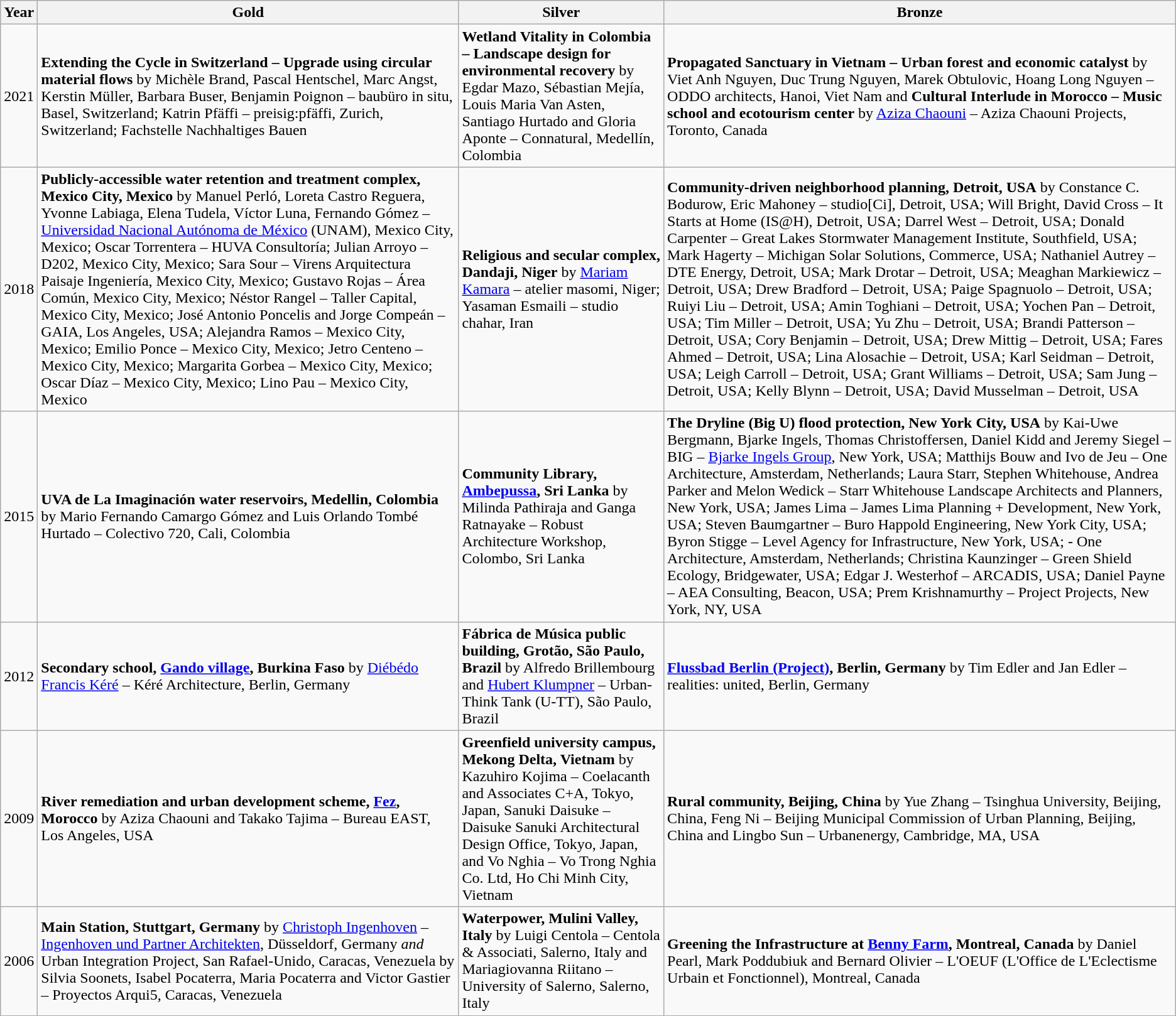<table class="wikitable">
<tr ->
<th>Year</th>
<th>Gold</th>
<th>Silver</th>
<th>Bronze</th>
</tr>
<tr>
<td>2021</td>
<td><strong>Extending the Cycle in Switzerland – Upgrade using circular material flows</strong> by Michèle Brand, Pascal Hentschel, Marc Angst, Kerstin Müller, Barbara Buser, Benjamin Poignon – baubüro in situ, Basel, Switzerland; Katrin Pfäffi – preisig:pfäffi, Zurich, Switzerland; Fachstelle Nachhaltiges Bauen</td>
<td><strong>Wetland Vitality in Colombia – Landscape design for environmental recovery</strong> by Egdar Mazo, Sébastian Mejía, Louis Maria Van Asten, Santiago Hurtado and Gloria Aponte – Connatural, Medellín, Colombia</td>
<td><strong>Propagated Sanctuary in Vietnam – Urban forest and economic catalyst</strong> by Viet Anh Nguyen, Duc Trung Nguyen, Marek Obtulovic, Hoang Long Nguyen – ODDO architects, Hanoi, Viet Nam and <strong>Cultural Interlude in Morocco – Music school and ecotourism center</strong> by <a href='#'>Aziza Chaouni</a> – Aziza Chaouni Projects, Toronto, Canada</td>
</tr>
<tr>
<td>2018</td>
<td><strong>Publicly-accessible water retention and treatment complex, Mexico City, Mexico</strong> by Manuel Perló, Loreta Castro Reguera, Yvonne Labiaga, Elena Tudela, Víctor Luna, Fernando Gómez – <a href='#'>Universidad Nacional Autónoma de México</a> (UNAM), Mexico City, Mexico; Oscar Torrentera – HUVA Consultoría; Julian Arroyo – D202, Mexico City, Mexico; Sara Sour – Virens Arquitectura Paisaje Ingeniería, Mexico City, Mexico; Gustavo Rojas – Área Común, Mexico City, Mexico; Néstor Rangel – Taller Capital, Mexico City, Mexico; José Antonio Poncelis and Jorge Compeán – GAIA, Los Angeles, USA; Alejandra Ramos – Mexico City, Mexico; Emilio Ponce – Mexico City, Mexico; Jetro Centeno – Mexico City, Mexico; Margarita Gorbea – Mexico City, Mexico; Oscar Díaz – Mexico City, Mexico; Lino Pau – Mexico City, Mexico</td>
<td><strong>Religious and secular complex, Dandaji, Niger</strong> by <a href='#'>Mariam Kamara</a> – atelier masomi, Niger; Yasaman Esmaili – studio chahar, Iran</td>
<td><strong>Community-driven neighborhood planning, Detroit, USA</strong> by Constance C. Bodurow, Eric Mahoney – studio[Ci], Detroit, USA; Will Bright, David Cross – It Starts at Home (IS@H), Detroit, USA; Darrel West – Detroit, USA; Donald Carpenter – Great Lakes Stormwater Management Institute, Southfield, USA; Mark Hagerty – Michigan Solar Solutions, Commerce, USA; Nathaniel Autrey – DTE Energy, Detroit, USA; Mark Drotar – Detroit, USA; Meaghan Markiewicz – Detroit, USA; Drew Bradford – Detroit, USA; Paige Spagnuolo – Detroit, USA; Ruiyi Liu – Detroit, USA; Amin Toghiani – Detroit, USA; Yochen Pan – Detroit, USA; Tim Miller – Detroit, USA; Yu Zhu – Detroit, USA; Brandi Patterson – Detroit, USA; Cory Benjamin – Detroit, USA; Drew Mittig – Detroit, USA; Fares Ahmed – Detroit, USA; Lina Alosachie – Detroit, USA; Karl Seidman – Detroit, USA; Leigh Carroll – Detroit, USA; Grant Williams – Detroit, USA; Sam Jung – Detroit, USA; Kelly Blynn – Detroit, USA; David Musselman – Detroit, USA</td>
</tr>
<tr>
<td>2015</td>
<td><strong>UVA de La Imaginación water reservoirs, Medellin, Colombia</strong> by Mario Fernando Camargo Gómez and Luis Orlando Tombé Hurtado – Colectivo 720, Cali, Colombia</td>
<td><strong>Community Library, <a href='#'>Ambepussa</a>, Sri Lanka</strong> by Milinda Pathiraja and Ganga Ratnayake – Robust Architecture Workshop, Colombo, Sri Lanka</td>
<td><strong>The Dryline (Big U) flood protection, New York City, USA</strong> by Kai-Uwe Bergmann, Bjarke Ingels, Thomas Christoffersen, Daniel Kidd and Jeremy Siegel – BIG – <a href='#'>Bjarke Ingels Group</a>, New York, USA; Matthijs Bouw and Ivo de Jeu – One Architecture, Amsterdam, Netherlands; Laura Starr, Stephen Whitehouse, Andrea Parker and Melon Wedick – Starr Whitehouse Landscape Architects and Planners, New York, USA; James Lima – James Lima Planning + Development, New York, USA; Steven Baumgartner – Buro Happold Engineering, New York City, USA; Byron Stigge – Level Agency for Infrastructure, New York, USA; - One Architecture, Amsterdam, Netherlands; Christina Kaunzinger – Green Shield Ecology, Bridgewater, USA; Edgar J. Westerhof – ARCADIS, USA; Daniel Payne – AEA Consulting, Beacon, USA; Prem Krishnamurthy – Project Projects, New York, NY, USA</td>
</tr>
<tr>
<td>2012</td>
<td><strong>Secondary school, <a href='#'>Gando village</a>, Burkina Faso</strong> by <a href='#'>Diébédo Francis Kéré</a> – Kéré Architecture, Berlin, Germany</td>
<td><strong>Fábrica de Música public building, Grotão, São Paulo, Brazil</strong> by Alfredo Brillembourg and <a href='#'>Hubert Klumpner</a> – Urban-Think Tank (U-TT), São Paulo, Brazil</td>
<td><strong><a href='#'>Flussbad Berlin (Project)</a>, Berlin, Germany</strong> by Tim Edler and Jan Edler – realities: united, Berlin, Germany</td>
</tr>
<tr>
<td>2009</td>
<td><strong>River remediation and urban development scheme, <a href='#'>Fez</a>, Morocco</strong> by Aziza Chaouni and Takako Tajima – Bureau EAST, Los Angeles, USA</td>
<td><strong>Greenfield university campus, Mekong Delta, Vietnam</strong> by Kazuhiro Kojima – Coelacanth and Associates C+A, Tokyo, Japan, Sanuki Daisuke – Daisuke Sanuki Architectural Design Office, Tokyo, Japan, and Vo Nghia – Vo Trong Nghia Co. Ltd, Ho Chi Minh City, Vietnam</td>
<td><strong>Rural community, Beijing, China</strong> by Yue Zhang – Tsinghua University, Beijing, China, Feng Ni – Beijing Municipal Commission of Urban Planning, Beijing, China and Lingbo Sun – Urbanenergy, Cambridge, MA, USA</td>
</tr>
<tr>
<td>2006</td>
<td><strong>Main Station, Stuttgart, Germany</strong> by <a href='#'>Christoph Ingenhoven</a> – <a href='#'>Ingenhoven und Partner Architekten</a>, Düsseldorf, Germany <em>and</em> <br>  Urban Integration Project, San Rafael-Unido, Caracas, Venezuela by Silvia Soonets, Isabel Pocaterra, Maria Pocaterra and Victor Gastier – Proyectos Arqui5, Caracas, Venezuela</td>
<td><strong>Waterpower, Mulini Valley, Italy</strong> by Luigi Centola – Centola & Associati, Salerno, Italy and Mariagiovanna Riitano – University of Salerno, Salerno, Italy</td>
<td><strong>Greening the Infrastructure at <a href='#'>Benny Farm</a>, Montreal, Canada</strong> by Daniel Pearl, Mark Poddubiuk and Bernard Olivier – L'OEUF (L'Office de L'Eclectisme Urbain et Fonctionnel), Montreal, Canada</td>
</tr>
</table>
